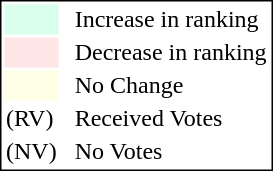<table style="border:1px solid black;">
<tr>
<td style="background:#D8FFEB; width:20px;"></td>
<td> </td>
<td>Increase in ranking</td>
</tr>
<tr>
<td style="background:#FFE6E6; width:20px;"></td>
<td> </td>
<td>Decrease in ranking</td>
</tr>
<tr>
<td style="background:#FFFFE6; width:20px;"></td>
<td> </td>
<td>No Change</td>
</tr>
<tr>
<td>(RV)</td>
<td> </td>
<td>Received Votes</td>
</tr>
<tr>
<td>(NV)</td>
<td> </td>
<td>No Votes</td>
</tr>
</table>
